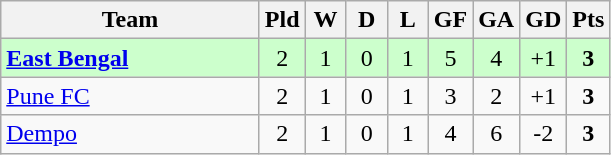<table class="wikitable" style="text-align: center;">
<tr>
<th width=165>Team</th>
<th width=20>Pld</th>
<th width=20>W</th>
<th width=20>D</th>
<th width=20>L</th>
<th width=20>GF</th>
<th width=20>GA</th>
<th width=20>GD</th>
<th width=20>Pts</th>
</tr>
<tr bgcolor="#ccffcc">
<td align=left><strong><a href='#'>East Bengal</a></strong></td>
<td>2</td>
<td>1</td>
<td>0</td>
<td>1</td>
<td>5</td>
<td>4</td>
<td>+1</td>
<td><strong>3</strong></td>
</tr>
<tr>
<td align=left><a href='#'>Pune FC</a></td>
<td>2</td>
<td>1</td>
<td>0</td>
<td>1</td>
<td>3</td>
<td>2</td>
<td>+1</td>
<td><strong>3</strong></td>
</tr>
<tr>
<td align=left><a href='#'>Dempo</a></td>
<td>2</td>
<td>1</td>
<td>0</td>
<td>1</td>
<td>4</td>
<td>6</td>
<td>-2</td>
<td><strong>3</strong></td>
</tr>
</table>
